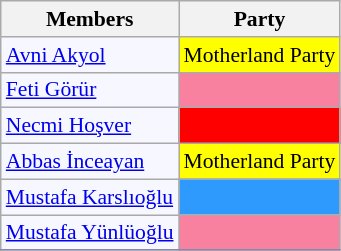<table class=wikitable style="border:1px solid #8888aa; background-color:#f7f8ff; padding:0px; font-size:90%;">
<tr>
<th>Members</th>
<th>Party</th>
</tr>
<tr>
<td><a href='#'>Avni Akyol</a></td>
<td style="background: #ffff00">Motherland Party</td>
</tr>
<tr>
<td><a href='#'>Feti Görür</a></td>
<td style="background: #F7819F"></td>
</tr>
<tr>
<td><a href='#'>Necmi Hoşver</a></td>
<td style="background: #ff0000"></td>
</tr>
<tr>
<td><a href='#'>Abbas İnceayan</a></td>
<td style="background: #ffff00">Motherland Party</td>
</tr>
<tr>
<td><a href='#'>Mustafa Karslıoğlu</a></td>
<td style="background: #2E9AFE"></td>
</tr>
<tr>
<td><a href='#'>Mustafa Yünlüoğlu</a></td>
<td style="background: #F7819F"></td>
</tr>
<tr>
</tr>
</table>
